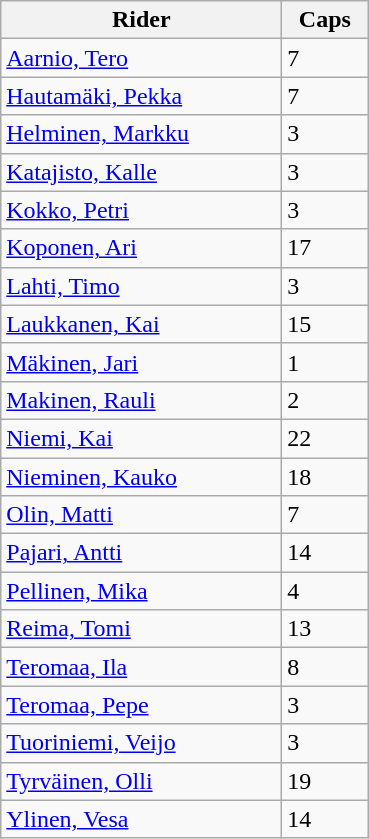<table class="sortable wikitable">
<tr>
<th width="180">Rider</th>
<th width="50">Caps</th>
</tr>
<tr>
<td><a href='#'>Aarnio, Tero</a></td>
<td>7</td>
</tr>
<tr>
<td><a href='#'>Hautamäki, Pekka</a></td>
<td>7</td>
</tr>
<tr>
<td><a href='#'>Helminen, Markku</a></td>
<td>3</td>
</tr>
<tr>
<td><a href='#'>Katajisto, Kalle</a></td>
<td>3</td>
</tr>
<tr>
<td><a href='#'>Kokko, Petri</a></td>
<td>3</td>
</tr>
<tr>
<td><a href='#'>Koponen, Ari</a></td>
<td>17</td>
</tr>
<tr>
<td><a href='#'>Lahti, Timo</a></td>
<td>3</td>
</tr>
<tr>
<td><a href='#'>Laukkanen, Kai</a></td>
<td>15</td>
</tr>
<tr>
<td><a href='#'>Mäkinen, Jari</a></td>
<td>1</td>
</tr>
<tr>
<td><a href='#'>Makinen, Rauli</a></td>
<td>2</td>
</tr>
<tr>
<td><a href='#'>Niemi, Kai</a></td>
<td>22</td>
</tr>
<tr>
<td><a href='#'>Nieminen, Kauko</a></td>
<td>18</td>
</tr>
<tr>
<td><a href='#'>Olin, Matti</a></td>
<td>7</td>
</tr>
<tr>
<td><a href='#'>Pajari, Antti</a></td>
<td>14</td>
</tr>
<tr>
<td><a href='#'>Pellinen, Mika</a></td>
<td>4</td>
</tr>
<tr>
<td><a href='#'>Reima, Tomi</a></td>
<td>13</td>
</tr>
<tr>
<td><a href='#'>Teromaa, Ila</a></td>
<td>8</td>
</tr>
<tr>
<td><a href='#'>Teromaa, Pepe</a></td>
<td>3</td>
</tr>
<tr>
<td><a href='#'>Tuoriniemi, Veijo</a></td>
<td>3</td>
</tr>
<tr>
<td><a href='#'>Tyrväinen, Olli</a></td>
<td>19</td>
</tr>
<tr>
<td><a href='#'>Ylinen, Vesa</a></td>
<td>14</td>
</tr>
</table>
